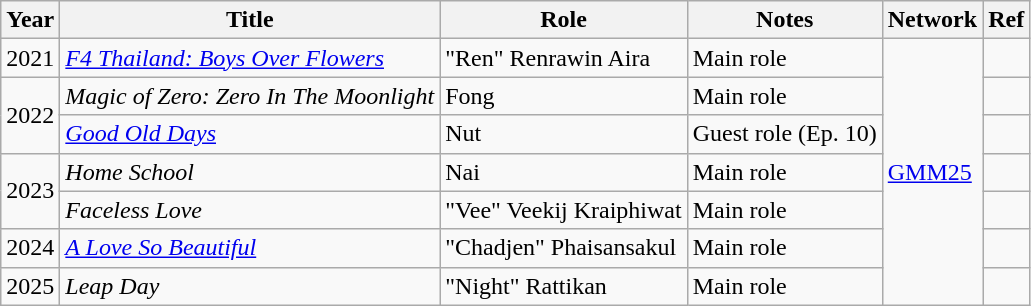<table class="wikitable sortable">
<tr>
<th>Year</th>
<th>Title</th>
<th>Role</th>
<th>Notes</th>
<th>Network</th>
<th>Ref</th>
</tr>
<tr>
<td>2021</td>
<td><em><a href='#'>F4 Thailand: Boys Over Flowers</a></em></td>
<td>"Ren" Renrawin Aira</td>
<td>Main role</td>
<td rowspan="7"><a href='#'>GMM25</a></td>
<td></td>
</tr>
<tr>
<td rowspan="2">2022</td>
<td><em>Magic of Zero: Zero In The Moonlight</em></td>
<td>Fong</td>
<td>Main role</td>
<td></td>
</tr>
<tr>
<td><em><a href='#'>Good Old Days</a></em></td>
<td>Nut</td>
<td>Guest role (Ep. 10)</td>
<td></td>
</tr>
<tr>
<td rowspan="2">2023</td>
<td><em>Home School</em></td>
<td>Nai</td>
<td>Main role</td>
<td></td>
</tr>
<tr>
<td><em>Faceless Love</em></td>
<td>"Vee" Veekij Kraiphiwat</td>
<td>Main role</td>
<td></td>
</tr>
<tr>
<td>2024</td>
<td><em><a href='#'>A Love So Beautiful</a></em></td>
<td>"Chadjen" Phaisansakul</td>
<td>Main role</td>
<td></td>
</tr>
<tr>
<td>2025</td>
<td><em>Leap Day</em></td>
<td>"Night" Rattikan</td>
<td>Main role</td>
<td></td>
</tr>
</table>
